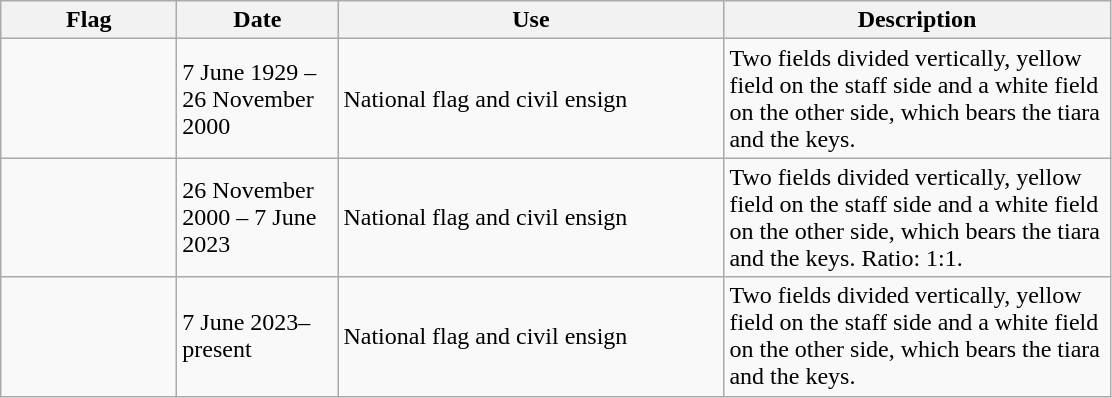<table class="wikitable">
<tr>
<th style="width:110px;">Flag</th>
<th style="width:100px;">Date</th>
<th style="width:250px;">Use</th>
<th style="width:250px;">Description</th>
</tr>
<tr>
<td></td>
<td>7 June 1929 – 26 November 2000</td>
<td>National flag and civil ensign</td>
<td>Two fields divided vertically, yellow field on the staff side and a white field on the other side, which bears the tiara and the keys.</td>
</tr>
<tr>
<td></td>
<td>26 November 2000 – 7 June 2023</td>
<td>National flag and civil ensign</td>
<td>Two fields divided vertically, yellow field on the staff side and a white field on the other side, which bears the tiara and the keys. Ratio: 1:1.</td>
</tr>
<tr>
<td></td>
<td>7 June 2023–present</td>
<td>National flag and civil ensign</td>
<td>Two fields divided vertically, yellow field on the staff side and a white field on the other side, which bears the tiara and the keys.</td>
</tr>
</table>
